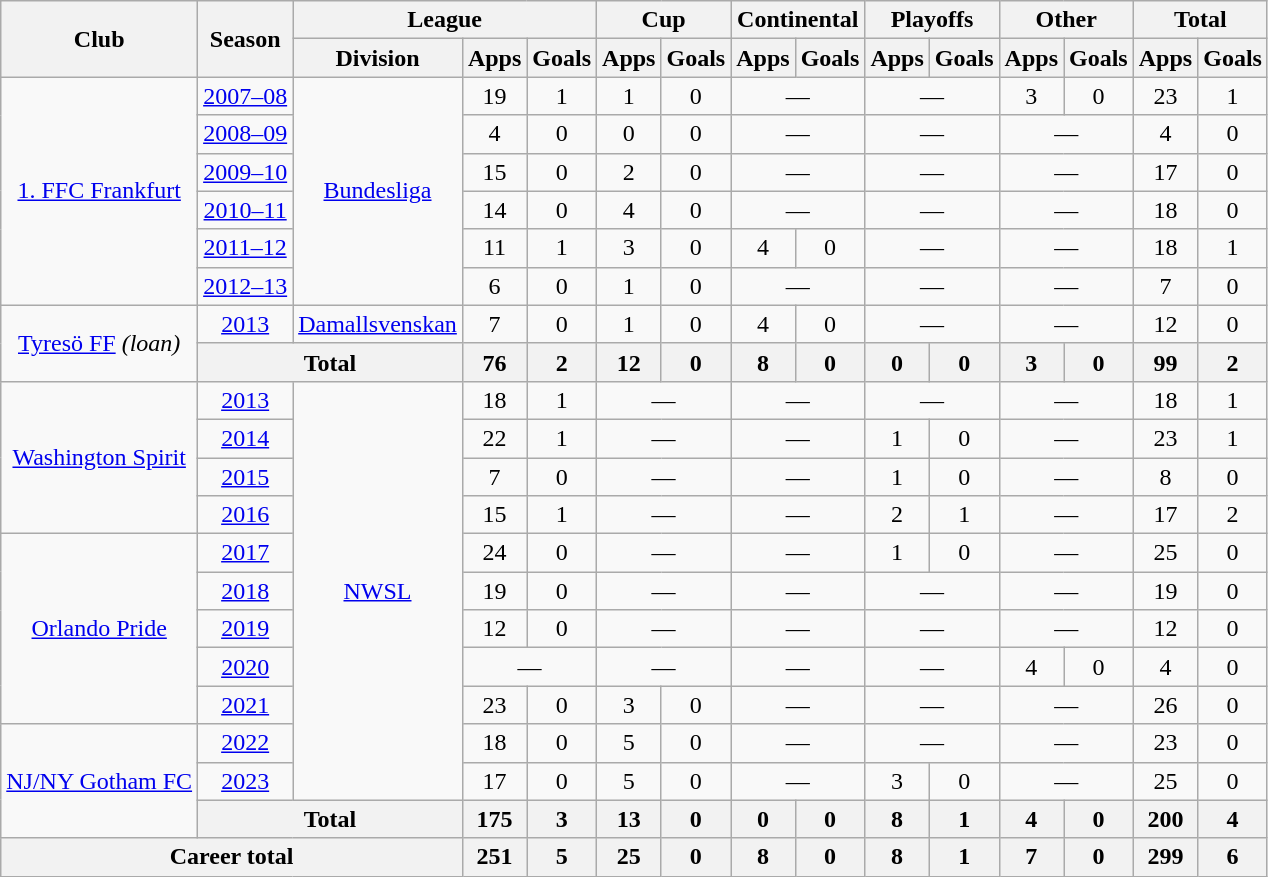<table class="wikitable" style="text-align: center;">
<tr>
<th rowspan="2">Club</th>
<th rowspan="2">Season</th>
<th colspan="3">League</th>
<th colspan="2">Cup</th>
<th colspan="2">Continental</th>
<th colspan="2">Playoffs</th>
<th colspan="2">Other</th>
<th colspan="2">Total</th>
</tr>
<tr>
<th>Division</th>
<th>Apps</th>
<th>Goals</th>
<th>Apps</th>
<th>Goals</th>
<th>Apps</th>
<th>Goals</th>
<th>Apps</th>
<th>Goals</th>
<th>Apps</th>
<th>Goals</th>
<th>Apps</th>
<th>Goals</th>
</tr>
<tr>
<td rowspan="6"><a href='#'>1. FFC Frankfurt</a></td>
<td><a href='#'>2007–08</a></td>
<td rowspan="6"><a href='#'>Bundesliga</a></td>
<td>19</td>
<td>1</td>
<td>1</td>
<td>0</td>
<td colspan="2">—</td>
<td colspan="2">—</td>
<td>3</td>
<td>0</td>
<td>23</td>
<td>1</td>
</tr>
<tr>
<td><a href='#'>2008–09</a></td>
<td>4</td>
<td>0</td>
<td>0</td>
<td>0</td>
<td colspan="2">—</td>
<td colspan="2">—</td>
<td colspan="2">—</td>
<td>4</td>
<td>0</td>
</tr>
<tr>
<td><a href='#'>2009–10</a></td>
<td>15</td>
<td>0</td>
<td>2</td>
<td>0</td>
<td colspan="2">—</td>
<td colspan="2">—</td>
<td colspan="2">—</td>
<td>17</td>
<td>0</td>
</tr>
<tr>
<td><a href='#'>2010–11</a></td>
<td>14</td>
<td>0</td>
<td>4</td>
<td>0</td>
<td colspan="2">—</td>
<td colspan="2">—</td>
<td colspan="2">—</td>
<td>18</td>
<td>0</td>
</tr>
<tr>
<td><a href='#'>2011–12</a></td>
<td>11</td>
<td>1</td>
<td>3</td>
<td>0</td>
<td>4</td>
<td>0</td>
<td colspan="2">—</td>
<td colspan="2">—</td>
<td>18</td>
<td>1</td>
</tr>
<tr>
<td><a href='#'>2012–13</a></td>
<td>6</td>
<td>0</td>
<td>1</td>
<td>0</td>
<td colspan="2">—</td>
<td colspan="2">—</td>
<td colspan="2">—</td>
<td>7</td>
<td>0</td>
</tr>
<tr>
<td rowspan="2"><a href='#'>Tyresö FF</a> <em>(loan)</em></td>
<td><a href='#'>2013</a></td>
<td><a href='#'>Damallsvenskan</a></td>
<td>7</td>
<td>0</td>
<td>1</td>
<td>0</td>
<td>4</td>
<td>0</td>
<td colspan="2">—</td>
<td colspan="2">—</td>
<td>12</td>
<td>0</td>
</tr>
<tr>
<th colspan="2">Total</th>
<th>76</th>
<th>2</th>
<th>12</th>
<th>0</th>
<th>8</th>
<th>0</th>
<th>0</th>
<th>0</th>
<th>3</th>
<th>0</th>
<th>99</th>
<th>2</th>
</tr>
<tr>
<td rowspan="4"><a href='#'>Washington Spirit</a></td>
<td><a href='#'>2013</a></td>
<td rowspan="11"><a href='#'>NWSL</a></td>
<td>18</td>
<td>1</td>
<td colspan="2">—</td>
<td colspan="2">—</td>
<td colspan="2">—</td>
<td colspan="2">—</td>
<td>18</td>
<td>1</td>
</tr>
<tr>
<td><a href='#'>2014</a></td>
<td>22</td>
<td>1</td>
<td colspan="2">—</td>
<td colspan="2">—</td>
<td>1</td>
<td>0</td>
<td colspan="2">—</td>
<td>23</td>
<td>1</td>
</tr>
<tr>
<td><a href='#'>2015</a></td>
<td>7</td>
<td>0</td>
<td colspan="2">—</td>
<td colspan="2">—</td>
<td>1</td>
<td>0</td>
<td colspan="2">—</td>
<td>8</td>
<td>0</td>
</tr>
<tr>
<td><a href='#'>2016</a></td>
<td>15</td>
<td>1</td>
<td colspan="2">—</td>
<td colspan="2">—</td>
<td>2</td>
<td>1</td>
<td colspan="2">—</td>
<td>17</td>
<td>2</td>
</tr>
<tr>
<td rowspan="5"><a href='#'>Orlando Pride</a></td>
<td><a href='#'>2017</a></td>
<td>24</td>
<td>0</td>
<td colspan="2">—</td>
<td colspan="2">—</td>
<td>1</td>
<td>0</td>
<td colspan="2">—</td>
<td>25</td>
<td>0</td>
</tr>
<tr>
<td><a href='#'>2018</a></td>
<td>19</td>
<td>0</td>
<td colspan="2">—</td>
<td colspan="2">—</td>
<td colspan="2">—</td>
<td colspan="2">—</td>
<td>19</td>
<td>0</td>
</tr>
<tr>
<td><a href='#'>2019</a></td>
<td>12</td>
<td>0</td>
<td colspan="2">—</td>
<td colspan="2">—</td>
<td colspan="2">—</td>
<td colspan="2">—</td>
<td>12</td>
<td>0</td>
</tr>
<tr>
<td><a href='#'>2020</a></td>
<td colspan="2">—</td>
<td colspan="2">—</td>
<td colspan="2">—</td>
<td colspan="2">—</td>
<td>4</td>
<td>0</td>
<td>4</td>
<td>0</td>
</tr>
<tr>
<td><a href='#'>2021</a></td>
<td>23</td>
<td>0</td>
<td>3</td>
<td>0</td>
<td colspan="2">—</td>
<td colspan="2">—</td>
<td colspan="2">—</td>
<td>26</td>
<td>0</td>
</tr>
<tr>
<td rowspan="3"><a href='#'>NJ/NY Gotham FC</a></td>
<td><a href='#'>2022</a></td>
<td>18</td>
<td>0</td>
<td>5</td>
<td>0</td>
<td colspan="2">—</td>
<td colspan="2">—</td>
<td colspan="2">—</td>
<td>23</td>
<td>0</td>
</tr>
<tr>
<td><a href='#'>2023</a></td>
<td>17</td>
<td>0</td>
<td>5</td>
<td>0</td>
<td colspan="2">—</td>
<td>3</td>
<td>0</td>
<td colspan="2">—</td>
<td>25</td>
<td>0</td>
</tr>
<tr>
<th colspan="2">Total</th>
<th>175</th>
<th>3</th>
<th>13</th>
<th>0</th>
<th>0</th>
<th>0</th>
<th>8</th>
<th>1</th>
<th>4</th>
<th>0</th>
<th>200</th>
<th>4</th>
</tr>
<tr>
<th colspan="3">Career total</th>
<th>251</th>
<th>5</th>
<th>25</th>
<th>0</th>
<th>8</th>
<th>0</th>
<th>8</th>
<th>1</th>
<th>7</th>
<th>0</th>
<th>299</th>
<th>6</th>
</tr>
</table>
